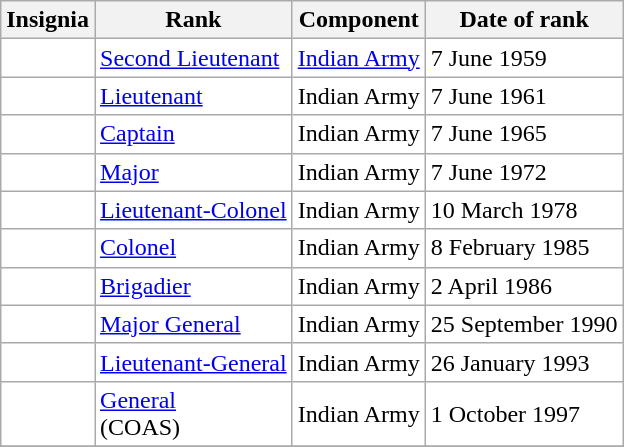<table class="wikitable" style="background:white">
<tr>
<th>Insignia</th>
<th>Rank</th>
<th>Component</th>
<th>Date of rank</th>
</tr>
<tr>
<td align="center"></td>
<td><a href='#'>Second Lieutenant</a></td>
<td><a href='#'>Indian Army</a></td>
<td>7 June 1959</td>
</tr>
<tr>
<td align="center"></td>
<td><a href='#'>Lieutenant</a></td>
<td>Indian Army</td>
<td>7 June 1961</td>
</tr>
<tr>
<td align="center"></td>
<td><a href='#'>Captain</a></td>
<td>Indian Army</td>
<td>7 June 1965</td>
</tr>
<tr>
<td align="center"></td>
<td><a href='#'>Major</a></td>
<td>Indian Army</td>
<td>7 June 1972</td>
</tr>
<tr>
<td align="center"></td>
<td><a href='#'>Lieutenant-Colonel</a></td>
<td>Indian Army</td>
<td>10 March 1978</td>
</tr>
<tr>
<td align="center"></td>
<td><a href='#'>Colonel</a></td>
<td>Indian Army</td>
<td>8 February 1985</td>
</tr>
<tr>
<td align="center"></td>
<td><a href='#'>Brigadier</a></td>
<td>Indian Army</td>
<td>2 April 1986</td>
</tr>
<tr>
<td align="center"></td>
<td><a href='#'>Major General</a></td>
<td>Indian Army</td>
<td>25 September 1990</td>
</tr>
<tr>
<td align="center"></td>
<td><a href='#'>Lieutenant-General</a></td>
<td>Indian Army</td>
<td>26 January 1993</td>
</tr>
<tr>
<td align="center"></td>
<td><a href='#'>General</a><br>(COAS)</td>
<td>Indian Army</td>
<td>1 October 1997</td>
</tr>
<tr>
</tr>
</table>
